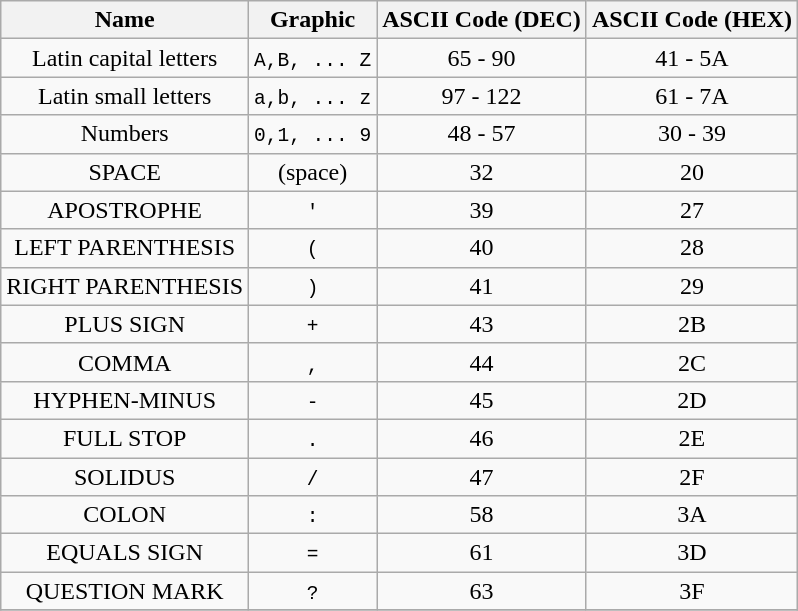<table class="wikitable" style="text-align: center">
<tr>
<th>Name</th>
<th>Graphic</th>
<th>ASCII Code (DEC)</th>
<th>ASCII Code (HEX)</th>
</tr>
<tr>
<td>Latin capital letters</td>
<td><code>A,B, ... Z</code></td>
<td>65 - 90</td>
<td>41 - 5A</td>
</tr>
<tr>
<td>Latin small letters</td>
<td><code>a,b, ... z</code></td>
<td>97 - 122</td>
<td>61 - 7A</td>
</tr>
<tr>
<td>Numbers</td>
<td><code>0,1, ... 9</code></td>
<td>48 - 57</td>
<td>30 - 39</td>
</tr>
<tr>
<td>SPACE</td>
<td>(space)</td>
<td>32</td>
<td>20</td>
</tr>
<tr>
<td>APOSTROPHE</td>
<td><code>'</code></td>
<td>39</td>
<td>27</td>
</tr>
<tr>
<td>LEFT PARENTHESIS</td>
<td><code>(</code></td>
<td>40</td>
<td>28</td>
</tr>
<tr>
<td>RIGHT PARENTHESIS</td>
<td><code>)</code></td>
<td>41</td>
<td>29</td>
</tr>
<tr>
<td>PLUS SIGN</td>
<td><code>+</code></td>
<td>43</td>
<td>2B</td>
</tr>
<tr>
<td>COMMA</td>
<td><code>,</code></td>
<td>44</td>
<td>2C</td>
</tr>
<tr>
<td>HYPHEN-MINUS</td>
<td><code>-</code></td>
<td>45</td>
<td>2D</td>
</tr>
<tr>
<td>FULL STOP</td>
<td><code>.</code></td>
<td>46</td>
<td>2E</td>
</tr>
<tr>
<td>SOLIDUS</td>
<td><code>/</code></td>
<td>47</td>
<td>2F</td>
</tr>
<tr>
<td>COLON</td>
<td><code>:</code></td>
<td>58</td>
<td>3A</td>
</tr>
<tr>
<td>EQUALS SIGN</td>
<td><code>=</code></td>
<td>61</td>
<td>3D</td>
</tr>
<tr>
<td>QUESTION MARK</td>
<td><code>?</code></td>
<td>63</td>
<td>3F</td>
</tr>
<tr>
</tr>
</table>
